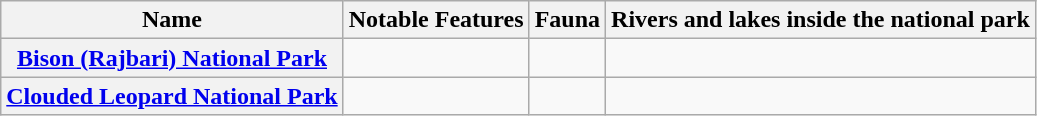<table class="wikitable sortable">
<tr>
<th>Name</th>
<th>Notable Features</th>
<th>Fauna</th>
<th>Rivers and lakes inside the national park</th>
</tr>
<tr>
<th><a href='#'>Bison (Rajbari) National Park</a></th>
<td></td>
<td></td>
<td></td>
</tr>
<tr>
<th><a href='#'>Clouded Leopard National Park</a></th>
<td></td>
<td></td>
<td></td>
</tr>
</table>
